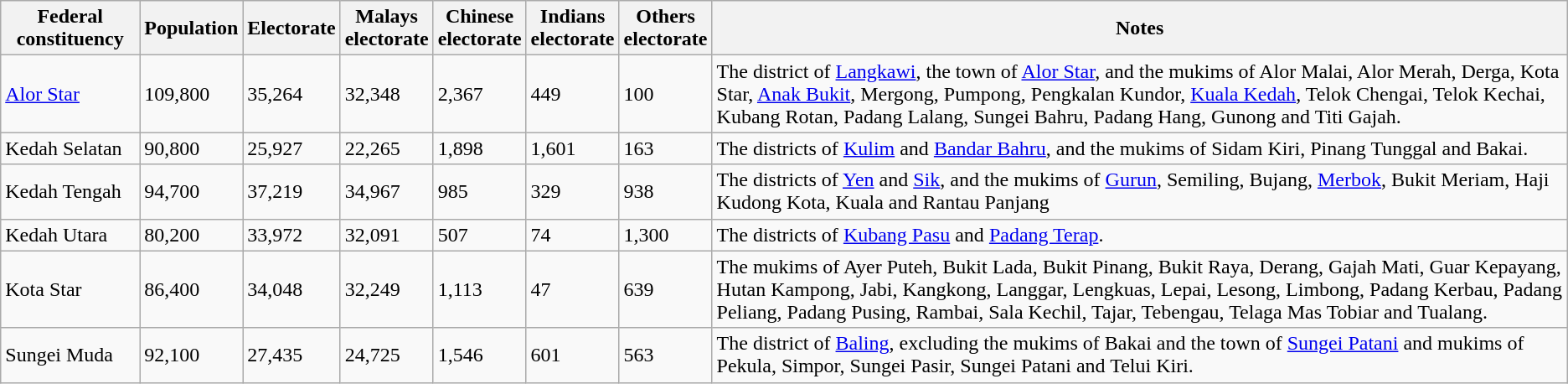<table class="wikitable sortable">
<tr>
<th>Federal constituency</th>
<th>Population</th>
<th>Electorate</th>
<th>Malays<br>electorate</th>
<th>Chinese<br>electorate</th>
<th>Indians<br>electorate</th>
<th>Others<br>electorate</th>
<th>Notes</th>
</tr>
<tr>
<td><a href='#'>Alor Star</a></td>
<td>109,800</td>
<td>35,264</td>
<td>32,348</td>
<td>2,367</td>
<td>449</td>
<td>100</td>
<td>The district of <a href='#'>Langkawi</a>, the town of <a href='#'>Alor Star</a>, and the mukims of Alor Malai, Alor Merah, Derga, Kota Star, <a href='#'>Anak Bukit</a>, Mergong, Pumpong, Pengkalan Kundor, <a href='#'>Kuala Kedah</a>, Telok Chengai, Telok Kechai, Kubang Rotan, Padang Lalang, Sungei Bahru, Padang Hang, Gunong and Titi Gajah.</td>
</tr>
<tr>
<td>Kedah Selatan</td>
<td>90,800</td>
<td>25,927</td>
<td>22,265</td>
<td>1,898</td>
<td>1,601</td>
<td>163</td>
<td>The districts of <a href='#'>Kulim</a> and <a href='#'>Bandar Bahru</a>, and the mukims of Sidam Kiri, Pinang Tunggal and Bakai.</td>
</tr>
<tr>
<td>Kedah Tengah</td>
<td>94,700</td>
<td>37,219</td>
<td>34,967</td>
<td>985</td>
<td>329</td>
<td>938</td>
<td>The districts of <a href='#'>Yen</a> and <a href='#'>Sik</a>, and the mukims of <a href='#'>Gurun</a>, Semiling, Bujang, <a href='#'>Merbok</a>, Bukit Meriam, Haji Kudong Kota, Kuala and Rantau Panjang</td>
</tr>
<tr>
<td>Kedah Utara</td>
<td>80,200</td>
<td>33,972</td>
<td>32,091</td>
<td>507</td>
<td>74</td>
<td>1,300</td>
<td>The districts of <a href='#'>Kubang Pasu</a> and <a href='#'>Padang Terap</a>.</td>
</tr>
<tr>
<td>Kota Star</td>
<td>86,400</td>
<td>34,048</td>
<td>32,249</td>
<td>1,113</td>
<td>47</td>
<td>639</td>
<td>The mukims of Ayer Puteh, Bukit Lada, Bukit Pinang, Bukit Raya, Derang, Gajah Mati, Guar Kepayang, Hutan Kampong, Jabi, Kangkong, Langgar, Lengkuas, Lepai, Lesong, Limbong, Padang Kerbau, Padang Peliang, Padang Pusing, Rambai, Sala Kechil, Tajar, Tebengau, Telaga Mas Tobiar and Tualang.</td>
</tr>
<tr>
<td>Sungei Muda</td>
<td>92,100</td>
<td>27,435</td>
<td>24,725</td>
<td>1,546</td>
<td>601</td>
<td>563</td>
<td>The district of <a href='#'>Baling</a>, excluding the mukims of Bakai and the town of <a href='#'>Sungei Patani</a> and mukims of Pekula, Simpor, Sungei Pasir, Sungei Patani and Telui Kiri.</td>
</tr>
</table>
